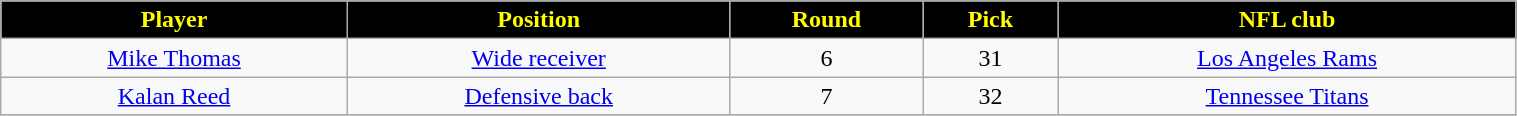<table class="wikitable" width="80%">
<tr align="center">
<th style="background:black;color:yellow;">Player</th>
<th style="background:black;color:yellow;">Position</th>
<th style="background:black;color:yellow;">Round</th>
<th style="background:black;color:yellow;">Pick</th>
<th style="background:black;color:yellow;">NFL club</th>
</tr>
<tr align="center" bgcolor="">
<td><a href='#'>Mike Thomas</a></td>
<td><a href='#'>Wide receiver</a></td>
<td>6</td>
<td>31</td>
<td><a href='#'>Los Angeles Rams</a></td>
</tr>
<tr align="center" bgcolor="">
<td><a href='#'>Kalan Reed</a></td>
<td><a href='#'>Defensive back</a></td>
<td>7</td>
<td>32</td>
<td><a href='#'>Tennessee Titans</a></td>
</tr>
<tr align="center" bgcolor="">
</tr>
</table>
